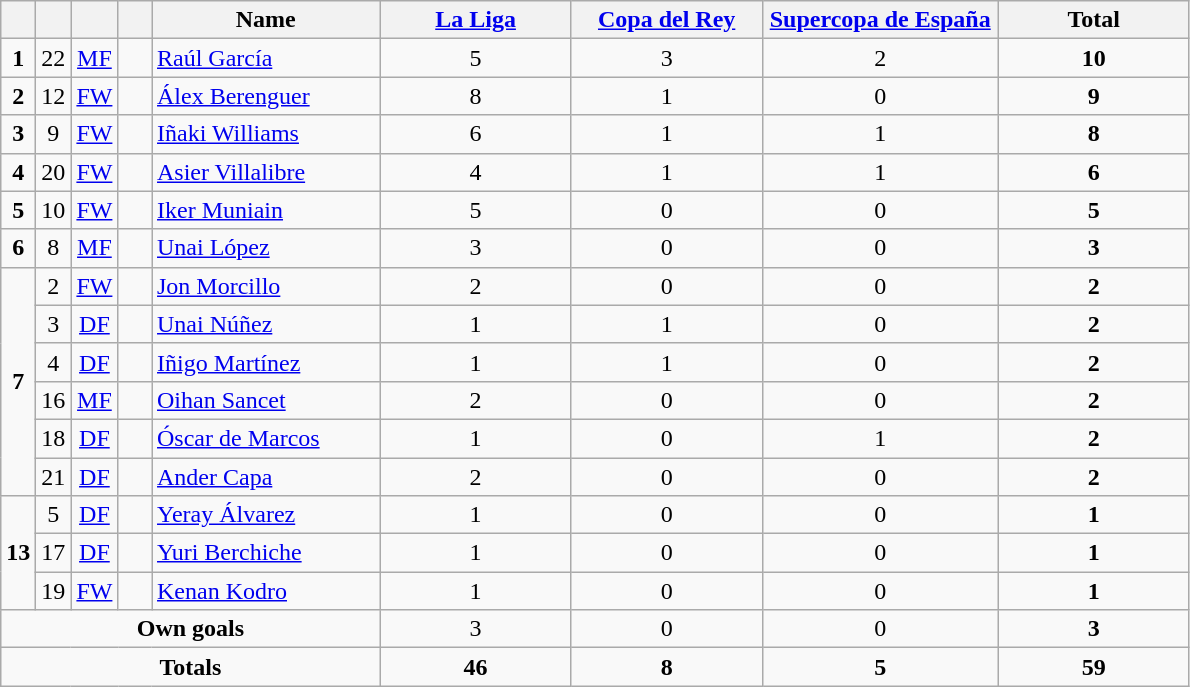<table class="wikitable" style="text-align:center">
<tr>
<th width=15></th>
<th width=15></th>
<th width=15></th>
<th width=15></th>
<th width=145>Name</th>
<th width=120><a href='#'>La Liga</a></th>
<th width=120><a href='#'>Copa del Rey</a></th>
<th width=150><a href='#'>Supercopa de España</a></th>
<th width=120>Total</th>
</tr>
<tr>
<td><strong>1</strong></td>
<td>22</td>
<td><a href='#'>MF</a></td>
<td></td>
<td align=left><a href='#'>Raúl García</a></td>
<td>5</td>
<td>3</td>
<td>2</td>
<td><strong>10</strong></td>
</tr>
<tr>
<td><strong>2</strong></td>
<td>12</td>
<td><a href='#'>FW</a></td>
<td></td>
<td align=left><a href='#'>Álex Berenguer</a></td>
<td>8</td>
<td>1</td>
<td>0</td>
<td><strong>9</strong></td>
</tr>
<tr>
<td><strong>3</strong></td>
<td>9</td>
<td><a href='#'>FW</a></td>
<td></td>
<td align=left><a href='#'>Iñaki Williams</a></td>
<td>6</td>
<td>1</td>
<td>1</td>
<td><strong>8</strong></td>
</tr>
<tr>
<td><strong>4</strong></td>
<td>20</td>
<td><a href='#'>FW</a></td>
<td></td>
<td align=left><a href='#'>Asier Villalibre</a></td>
<td>4</td>
<td>1</td>
<td>1</td>
<td><strong>6</strong></td>
</tr>
<tr>
<td><strong>5</strong></td>
<td>10</td>
<td><a href='#'>FW</a></td>
<td></td>
<td align=left><a href='#'>Iker Muniain</a></td>
<td>5</td>
<td>0</td>
<td>0</td>
<td><strong>5</strong></td>
</tr>
<tr>
<td><strong>6</strong></td>
<td>8</td>
<td><a href='#'>MF</a></td>
<td></td>
<td align=left><a href='#'>Unai López</a></td>
<td>3</td>
<td>0</td>
<td>0</td>
<td><strong>3</strong></td>
</tr>
<tr>
<td rowspan=6><strong>7</strong></td>
<td>2</td>
<td><a href='#'>FW</a></td>
<td></td>
<td align=left><a href='#'>Jon Morcillo</a></td>
<td>2</td>
<td>0</td>
<td>0</td>
<td><strong>2</strong></td>
</tr>
<tr>
<td>3</td>
<td><a href='#'>DF</a></td>
<td></td>
<td align=left><a href='#'>Unai Núñez</a></td>
<td>1</td>
<td>1</td>
<td>0</td>
<td><strong>2</strong></td>
</tr>
<tr>
<td>4</td>
<td><a href='#'>DF</a></td>
<td></td>
<td align=left><a href='#'>Iñigo Martínez</a></td>
<td>1</td>
<td>1</td>
<td>0</td>
<td><strong>2</strong></td>
</tr>
<tr>
<td>16</td>
<td><a href='#'>MF</a></td>
<td></td>
<td align=left><a href='#'>Oihan Sancet</a></td>
<td>2</td>
<td>0</td>
<td>0</td>
<td><strong>2</strong></td>
</tr>
<tr>
<td>18</td>
<td><a href='#'>DF</a></td>
<td></td>
<td align=left><a href='#'>Óscar de Marcos</a></td>
<td>1</td>
<td>0</td>
<td>1</td>
<td><strong>2</strong></td>
</tr>
<tr>
<td>21</td>
<td><a href='#'>DF</a></td>
<td></td>
<td align=left><a href='#'>Ander Capa</a></td>
<td>2</td>
<td>0</td>
<td>0</td>
<td><strong>2</strong></td>
</tr>
<tr>
<td rowspan=3><strong>13</strong></td>
<td>5</td>
<td><a href='#'>DF</a></td>
<td></td>
<td align=left><a href='#'>Yeray Álvarez</a></td>
<td>1</td>
<td>0</td>
<td>0</td>
<td><strong>1</strong></td>
</tr>
<tr>
<td>17</td>
<td><a href='#'>DF</a></td>
<td></td>
<td align=left><a href='#'>Yuri Berchiche</a></td>
<td>1</td>
<td>0</td>
<td>0</td>
<td><strong>1</strong></td>
</tr>
<tr>
<td>19</td>
<td><a href='#'>FW</a></td>
<td></td>
<td align=left><a href='#'>Kenan Kodro</a></td>
<td>1</td>
<td>0</td>
<td>0</td>
<td><strong>1</strong></td>
</tr>
<tr>
<td colspan=5><strong>Own goals</strong></td>
<td>3</td>
<td>0</td>
<td>0</td>
<td><strong>3</strong></td>
</tr>
<tr>
<td colspan=5><strong>Totals</strong></td>
<td><strong>46</strong></td>
<td><strong>8</strong></td>
<td><strong>5</strong></td>
<td><strong>59</strong></td>
</tr>
</table>
